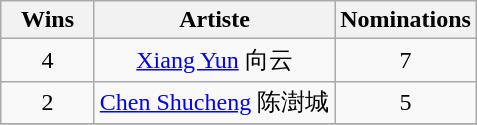<table class="wikitable" style="text-align:center;">
<tr>
<th scope="col" width="55" align="center">Wins</th>
<th scope="col" align="center">Artiste</th>
<th scope="col" width="55">Nominations</th>
</tr>
<tr>
<td>4</td>
<td><a href='#'>Xiang Yun</a> 向云</td>
<td>7</td>
</tr>
<tr>
<td>2</td>
<td><a href='#'>Chen Shucheng</a> 陈澍城</td>
<td>5</td>
</tr>
<tr>
</tr>
</table>
